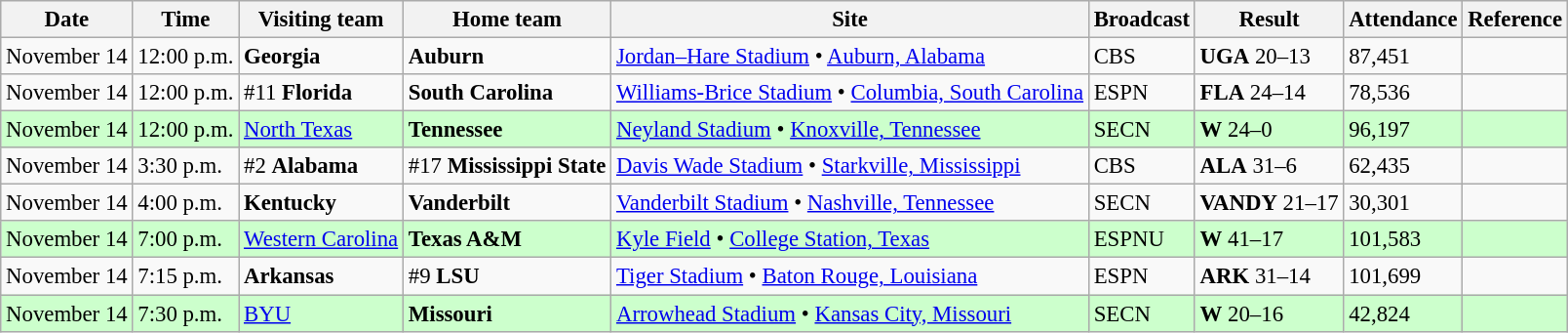<table class="wikitable" style="font-size:95%;">
<tr>
<th>Date</th>
<th>Time</th>
<th>Visiting team</th>
<th>Home team</th>
<th>Site</th>
<th>Broadcast</th>
<th>Result</th>
<th>Attendance</th>
<th class="unsortable">Reference</th>
</tr>
<tr bgcolor=>
<td>November 14</td>
<td>12:00 p.m.</td>
<td><strong>Georgia</strong></td>
<td><strong>Auburn</strong></td>
<td><a href='#'>Jordan–Hare Stadium</a> • <a href='#'>Auburn, Alabama</a></td>
<td>CBS</td>
<td><strong>UGA</strong> 20–13</td>
<td>87,451</td>
<td></td>
</tr>
<tr bgcolor=>
<td>November 14</td>
<td>12:00 p.m.</td>
<td>#11 <strong>Florida</strong></td>
<td><strong>South Carolina</strong></td>
<td><a href='#'>Williams-Brice Stadium</a> • <a href='#'>Columbia, South Carolina</a></td>
<td>ESPN</td>
<td><strong>FLA</strong> 24–14</td>
<td>78,536</td>
<td></td>
</tr>
<tr bgcolor=ccffcc>
<td>November 14</td>
<td>12:00 p.m.</td>
<td><a href='#'>North Texas</a></td>
<td><strong>Tennessee</strong></td>
<td><a href='#'>Neyland Stadium</a> • <a href='#'>Knoxville, Tennessee</a></td>
<td>SECN</td>
<td><strong>W</strong> 24–0</td>
<td>96,197</td>
<td></td>
</tr>
<tr bgcolor=>
<td>November 14</td>
<td>3:30 p.m.</td>
<td>#2 <strong>Alabama</strong></td>
<td>#17 <strong>Mississippi State</strong></td>
<td><a href='#'>Davis Wade Stadium</a> • <a href='#'>Starkville, Mississippi</a></td>
<td>CBS</td>
<td><strong>ALA</strong> 31–6</td>
<td>62,435</td>
<td></td>
</tr>
<tr bgcolor=>
<td>November 14</td>
<td>4:00 p.m.</td>
<td><strong>Kentucky</strong></td>
<td><strong>Vanderbilt</strong></td>
<td><a href='#'>Vanderbilt Stadium</a> • <a href='#'>Nashville, Tennessee</a></td>
<td>SECN</td>
<td><strong>VANDY</strong> 21–17</td>
<td>30,301</td>
<td></td>
</tr>
<tr bgcolor=ccffcc>
<td>November 14</td>
<td>7:00 p.m.</td>
<td><a href='#'>Western Carolina</a></td>
<td><strong>Texas A&M</strong></td>
<td><a href='#'>Kyle Field</a> • <a href='#'>College Station, Texas</a></td>
<td>ESPNU</td>
<td><strong>W</strong> 41–17</td>
<td>101,583</td>
<td></td>
</tr>
<tr bgcolor=>
<td>November 14</td>
<td>7:15 p.m.</td>
<td><strong>Arkansas</strong></td>
<td>#9 <strong>LSU</strong></td>
<td><a href='#'>Tiger Stadium</a> • <a href='#'>Baton Rouge, Louisiana</a></td>
<td>ESPN</td>
<td><strong>ARK</strong> 31–14</td>
<td>101,699</td>
<td></td>
</tr>
<tr bgcolor=ccffcc>
<td>November 14</td>
<td>7:30 p.m.</td>
<td><a href='#'>BYU</a></td>
<td><strong>Missouri</strong></td>
<td><a href='#'>Arrowhead Stadium</a> • <a href='#'>Kansas City, Missouri</a></td>
<td>SECN</td>
<td><strong>W</strong> 20–16</td>
<td>42,824</td>
<td></td>
</tr>
</table>
